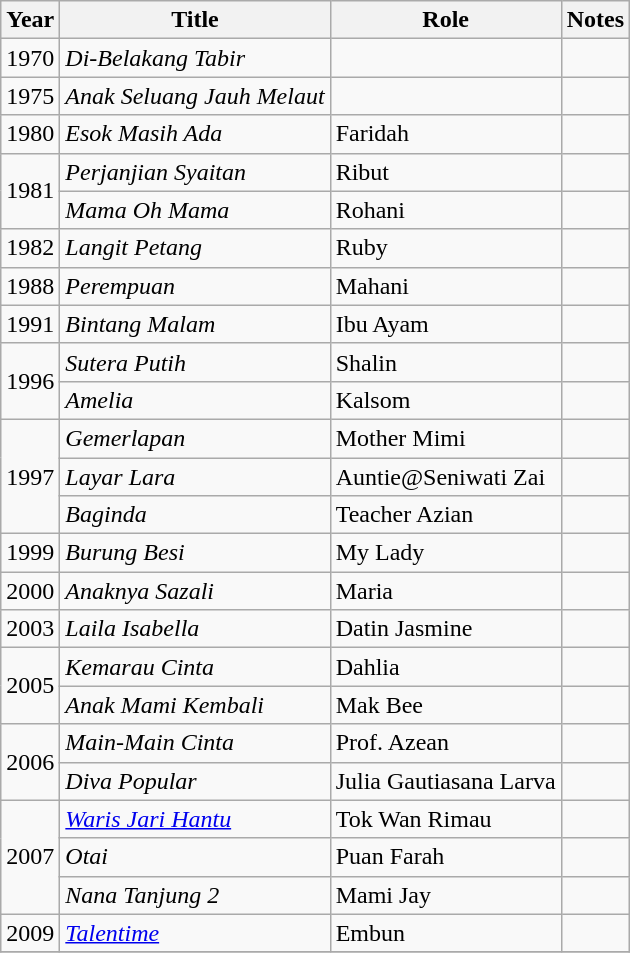<table class="wikitable">
<tr>
<th>Year</th>
<th>Title</th>
<th>Role</th>
<th>Notes</th>
</tr>
<tr>
<td>1970</td>
<td><em>Di-Belakang Tabir</em></td>
<td></td>
<td></td>
</tr>
<tr>
<td>1975</td>
<td><em>Anak Seluang Jauh Melaut</em></td>
<td></td>
<td></td>
</tr>
<tr>
<td>1980</td>
<td><em>Esok Masih Ada</em></td>
<td>Faridah</td>
<td></td>
</tr>
<tr>
<td rowspan="2">1981</td>
<td><em>Perjanjian Syaitan</em></td>
<td>Ribut</td>
<td></td>
</tr>
<tr>
<td><em>Mama Oh Mama</em></td>
<td>Rohani</td>
<td></td>
</tr>
<tr>
<td>1982</td>
<td><em>Langit Petang</em></td>
<td>Ruby</td>
<td></td>
</tr>
<tr>
<td>1988</td>
<td><em>Perempuan</em></td>
<td>Mahani</td>
<td></td>
</tr>
<tr>
<td>1991</td>
<td><em>Bintang Malam</em></td>
<td>Ibu Ayam</td>
<td></td>
</tr>
<tr>
<td rowspan="2">1996</td>
<td><em>Sutera Putih</em></td>
<td>Shalin</td>
<td></td>
</tr>
<tr>
<td><em>Amelia</em></td>
<td>Kalsom</td>
<td></td>
</tr>
<tr>
<td rowspan="3">1997</td>
<td><em>Gemerlapan</em></td>
<td>Mother Mimi</td>
<td></td>
</tr>
<tr>
<td><em>Layar Lara</em></td>
<td>Auntie@Seniwati Zai</td>
<td></td>
</tr>
<tr>
<td><em>Baginda</em></td>
<td>Teacher Azian</td>
<td></td>
</tr>
<tr>
<td>1999</td>
<td><em>Burung Besi</em></td>
<td>My Lady</td>
<td></td>
</tr>
<tr>
<td>2000</td>
<td><em>Anaknya Sazali</em></td>
<td>Maria</td>
<td></td>
</tr>
<tr>
<td>2003</td>
<td><em>Laila Isabella</em></td>
<td>Datin Jasmine</td>
<td></td>
</tr>
<tr>
<td rowspan="2">2005</td>
<td><em>Kemarau Cinta</em></td>
<td>Dahlia</td>
<td></td>
</tr>
<tr>
<td><em>Anak Mami Kembali</em></td>
<td>Mak Bee</td>
<td></td>
</tr>
<tr>
<td rowspan="2">2006</td>
<td><em>Main-Main Cinta</em></td>
<td>Prof. Azean</td>
<td></td>
</tr>
<tr>
<td><em>Diva Popular</em></td>
<td>Julia Gautiasana Larva</td>
<td></td>
</tr>
<tr>
<td rowspan="3">2007</td>
<td><em><a href='#'>Waris Jari Hantu</a></em></td>
<td>Tok Wan Rimau</td>
<td></td>
</tr>
<tr>
<td><em>Otai</em></td>
<td>Puan Farah</td>
<td></td>
</tr>
<tr>
<td><em>Nana Tanjung 2</em></td>
<td>Mami Jay</td>
<td></td>
</tr>
<tr>
<td>2009</td>
<td><em><a href='#'>Talentime</a></em></td>
<td>Embun</td>
<td></td>
</tr>
<tr>
</tr>
</table>
